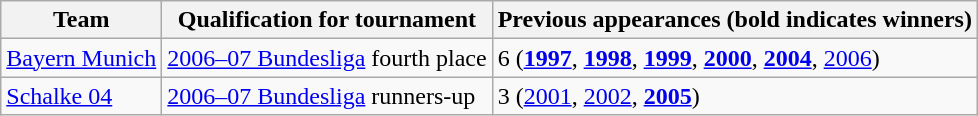<table class="wikitable">
<tr>
<th>Team</th>
<th>Qualification for tournament</th>
<th>Previous appearances (bold indicates winners)</th>
</tr>
<tr>
<td><a href='#'>Bayern Munich</a></td>
<td><a href='#'>2006–07 Bundesliga</a> fourth place</td>
<td>6 (<strong><a href='#'>1997</a></strong>, <strong><a href='#'>1998</a></strong>, <strong><a href='#'>1999</a></strong>, <strong><a href='#'>2000</a></strong>, <strong><a href='#'>2004</a></strong>, <a href='#'>2006</a>)</td>
</tr>
<tr>
<td><a href='#'>Schalke 04</a></td>
<td><a href='#'>2006–07 Bundesliga</a> runners-up</td>
<td>3 (<a href='#'>2001</a>, <a href='#'>2002</a>, <strong><a href='#'>2005</a></strong>)</td>
</tr>
</table>
